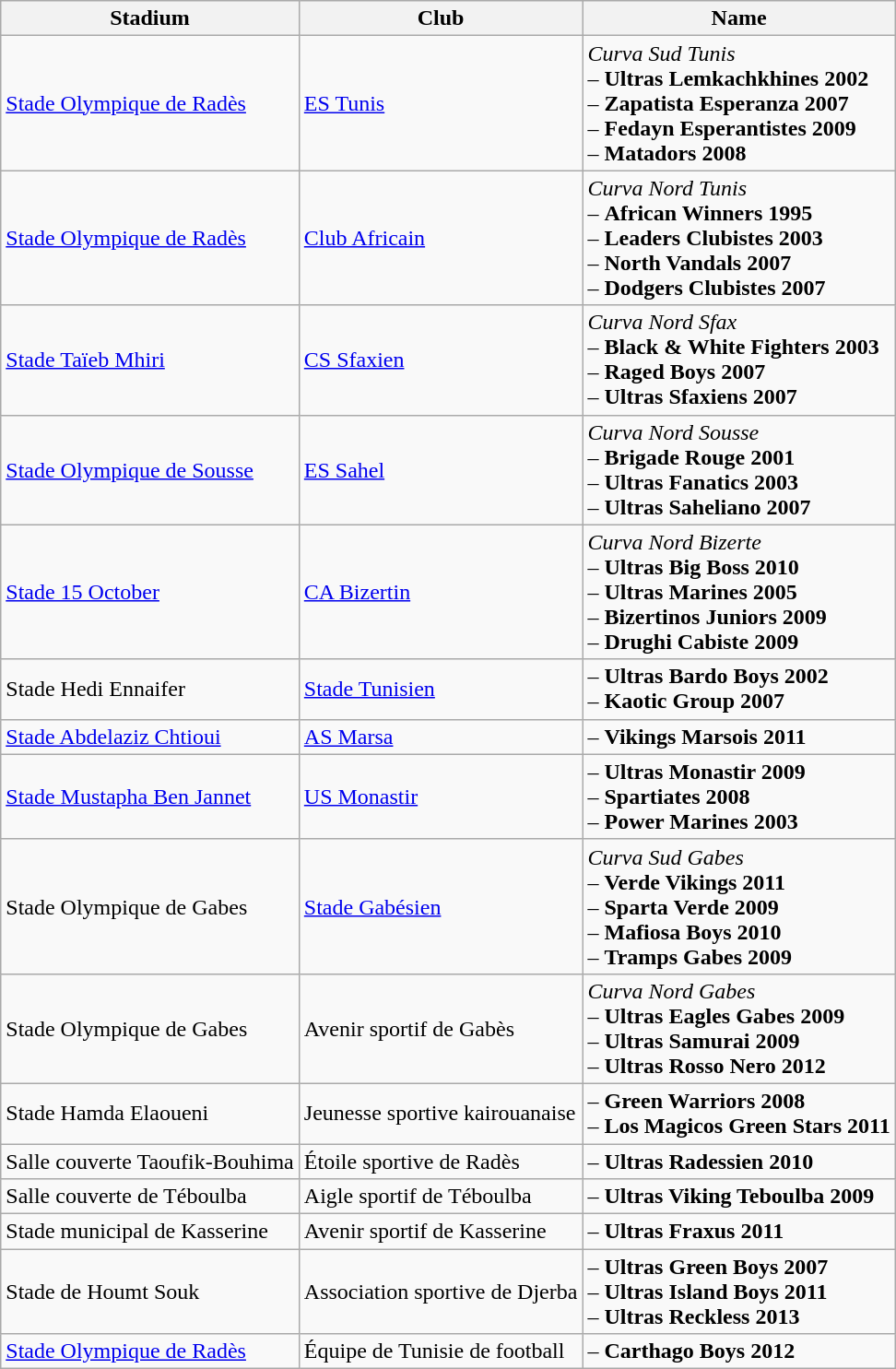<table class="wikitable">
<tr>
<th>Stadium</th>
<th>Club</th>
<th>Name</th>
</tr>
<tr>
<td style="text-align:left;"><a href='#'>Stade Olympique de Radès</a></td>
<td><a href='#'>ES Tunis</a></td>
<td><em>Curva Sud Tunis</em><br>– <strong>Ultras Lemkachkhines 2002</strong><br>– <strong>Zapatista Esperanza 2007</strong><br>– <strong>Fedayn Esperantistes 2009</strong><br>– <strong>Matadors 2008</strong></td>
</tr>
<tr>
<td style="text-align:left;"><a href='#'>Stade Olympique de Radès</a></td>
<td><a href='#'>Club Africain</a></td>
<td><em>Curva Nord Tunis</em><br>– <strong>African Winners 1995</strong><br>– <strong>Leaders Clubistes 2003</strong><br>– <strong>North Vandals 2007</strong><br>– <strong>Dodgers Clubistes 2007</strong></td>
</tr>
<tr>
<td style="text-align:left;"><a href='#'>Stade Taïeb Mhiri</a></td>
<td><a href='#'>CS Sfaxien</a></td>
<td><em> Curva Nord Sfax</em><br>– <strong>Black & White Fighters 2003</strong><br>– <strong>Raged Boys 2007</strong><br>– <strong>Ultras Sfaxiens 2007</strong></td>
</tr>
<tr>
<td style="text-align:left;"><a href='#'>Stade Olympique de Sousse</a></td>
<td><a href='#'>ES Sahel</a></td>
<td><em>Curva Nord Sousse</em><br>– <strong>Brigade Rouge 2001</strong><br>– <strong>Ultras Fanatics 2003</strong><br>– <strong>Ultras Saheliano 2007</strong></td>
</tr>
<tr>
<td style="text-align:left;"><a href='#'>Stade 15 October</a></td>
<td><a href='#'>CA Bizertin</a></td>
<td><em>Curva Nord Bizerte</em><br>– <strong>Ultras Big Boss 2010</strong><br>– <strong>Ultras Marines 2005</strong><br>– <strong>Bizertinos Juniors 2009</strong><br>– <strong>Drughi Cabiste 2009</strong></td>
</tr>
<tr>
<td style="text-align:left;">Stade Hedi Ennaifer</td>
<td><a href='#'>Stade Tunisien</a></td>
<td>– <strong>Ultras Bardo Boys 2002</strong><br>– <strong>Kaotic Group 2007</strong></td>
</tr>
<tr>
<td style="text-align:left;"><a href='#'>Stade Abdelaziz Chtioui</a></td>
<td><a href='#'>AS Marsa</a></td>
<td>– <strong>Vikings Marsois 2011</strong></td>
</tr>
<tr>
<td style="text-align:left;"><a href='#'>Stade Mustapha Ben Jannet</a></td>
<td><a href='#'>US Monastir</a></td>
<td>– <strong>Ultras Monastir 2009</strong><br>– <strong>Spartiates 2008</strong><br>– <strong>Power Marines 2003</strong></td>
</tr>
<tr>
<td style="text-align:left;">Stade Olympique de Gabes</td>
<td><a href='#'>Stade Gabésien</a></td>
<td><em>Curva Sud Gabes</em><br>– <strong>Verde Vikings 2011</strong><br>– <strong>Sparta Verde 2009</strong><br>– <strong>Mafiosa Boys 2010</strong><br>– <strong>Tramps Gabes 2009</strong></td>
</tr>
<tr>
<td style="text-align:left;">Stade Olympique de Gabes</td>
<td>Avenir sportif de Gabès</td>
<td><em>Curva Nord Gabes</em><br>– <strong>Ultras Eagles Gabes 2009</strong><br>– <strong>Ultras Samurai 2009</strong><br>– <strong>Ultras Rosso Nero 2012</strong></td>
</tr>
<tr>
<td style="text-align:left;">Stade Hamda Elaoueni</td>
<td>Jeunesse sportive kairouanaise</td>
<td>– <strong>Green Warriors 2008</strong><br>– <strong>Los Magicos Green Stars 2011</strong></td>
</tr>
<tr>
<td style="text-align:left;">Salle couverte Taoufik-Bouhima</td>
<td>Étoile sportive de Radès</td>
<td>– <strong>Ultras Radessien 2010</strong></td>
</tr>
<tr>
<td style="text-align:left;">Salle couverte de Téboulba</td>
<td>Aigle sportif de Téboulba</td>
<td>– <strong>Ultras Viking Teboulba 2009</strong></td>
</tr>
<tr>
<td style="text-align:left;">Stade municipal de Kasserine</td>
<td>Avenir sportif de Kasserine</td>
<td>– <strong>Ultras Fraxus 2011</strong></td>
</tr>
<tr>
<td style="text-align:left;">Stade de Houmt Souk</td>
<td>Association sportive de Djerba</td>
<td>– <strong>Ultras Green Boys 2007</strong><br>– <strong>Ultras Island Boys 2011</strong><br>– <strong>Ultras Reckless 2013</strong></td>
</tr>
<tr>
<td style="text-align:left;"><a href='#'>Stade Olympique de Radès</a></td>
<td>Équipe de Tunisie de football</td>
<td>– <strong>Carthago Boys 2012</strong></td>
</tr>
</table>
